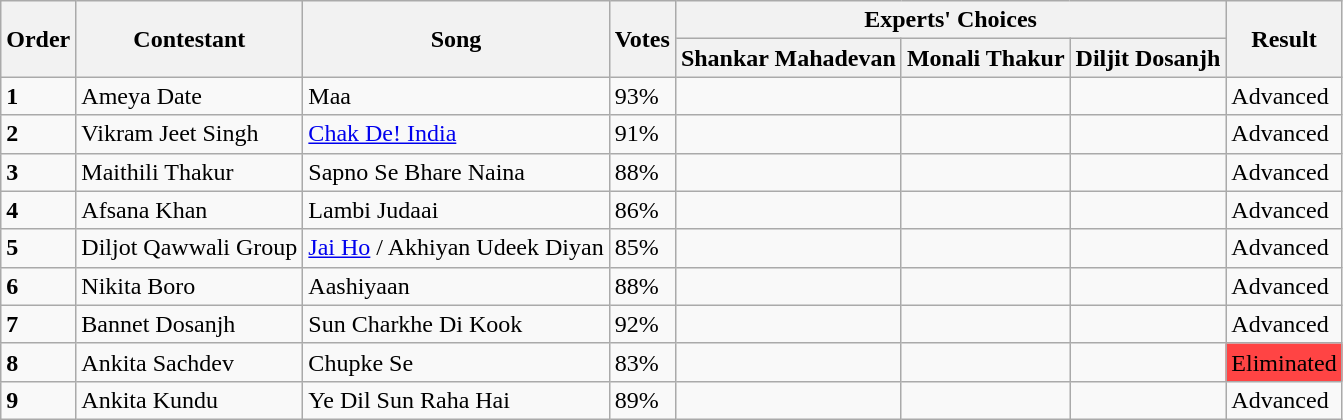<table class="wikitable sortable mw-collapsible">
<tr>
<th rowspan="2">Order</th>
<th rowspan="2">Contestant</th>
<th rowspan="2">Song</th>
<th rowspan="2">Votes</th>
<th colspan="3">Experts' Choices</th>
<th rowspan="2">Result</th>
</tr>
<tr>
<th>Shankar Mahadevan</th>
<th>Monali Thakur</th>
<th>Diljit Dosanjh</th>
</tr>
<tr>
<td><strong>1</strong></td>
<td>Ameya Date</td>
<td>Maa</td>
<td>93%</td>
<td></td>
<td></td>
<td></td>
<td>Advanced</td>
</tr>
<tr>
<td><strong>2</strong></td>
<td>Vikram Jeet Singh</td>
<td><a href='#'>Chak De! India</a></td>
<td>91%</td>
<td></td>
<td></td>
<td></td>
<td>Advanced</td>
</tr>
<tr>
<td><strong>3</strong></td>
<td>Maithili Thakur</td>
<td>Sapno Se Bhare Naina</td>
<td>88%</td>
<td></td>
<td></td>
<td></td>
<td>Advanced</td>
</tr>
<tr>
<td><strong>4</strong></td>
<td>Afsana Khan</td>
<td>Lambi Judaai</td>
<td>86%</td>
<td></td>
<td></td>
<td></td>
<td>Advanced</td>
</tr>
<tr>
<td><strong>5</strong></td>
<td>Diljot Qawwali Group</td>
<td><a href='#'>Jai Ho</a> / Akhiyan Udeek Diyan</td>
<td>85%</td>
<td></td>
<td></td>
<td></td>
<td>Advanced</td>
</tr>
<tr>
<td><strong>6</strong></td>
<td>Nikita Boro</td>
<td>Aashiyaan</td>
<td>88%</td>
<td></td>
<td></td>
<td></td>
<td>Advanced</td>
</tr>
<tr>
<td><strong>7</strong></td>
<td>Bannet Dosanjh</td>
<td>Sun Charkhe Di Kook</td>
<td>92%</td>
<td></td>
<td></td>
<td></td>
<td>Advanced</td>
</tr>
<tr>
<td><strong>8</strong></td>
<td>Ankita Sachdev</td>
<td>Chupke Se</td>
<td>83%</td>
<td></td>
<td></td>
<td></td>
<td bgcolor="#ff4444">Eliminated</td>
</tr>
<tr>
<td><strong>9</strong></td>
<td>Ankita Kundu</td>
<td>Ye Dil Sun Raha Hai</td>
<td>89%</td>
<td></td>
<td></td>
<td></td>
<td>Advanced</td>
</tr>
</table>
